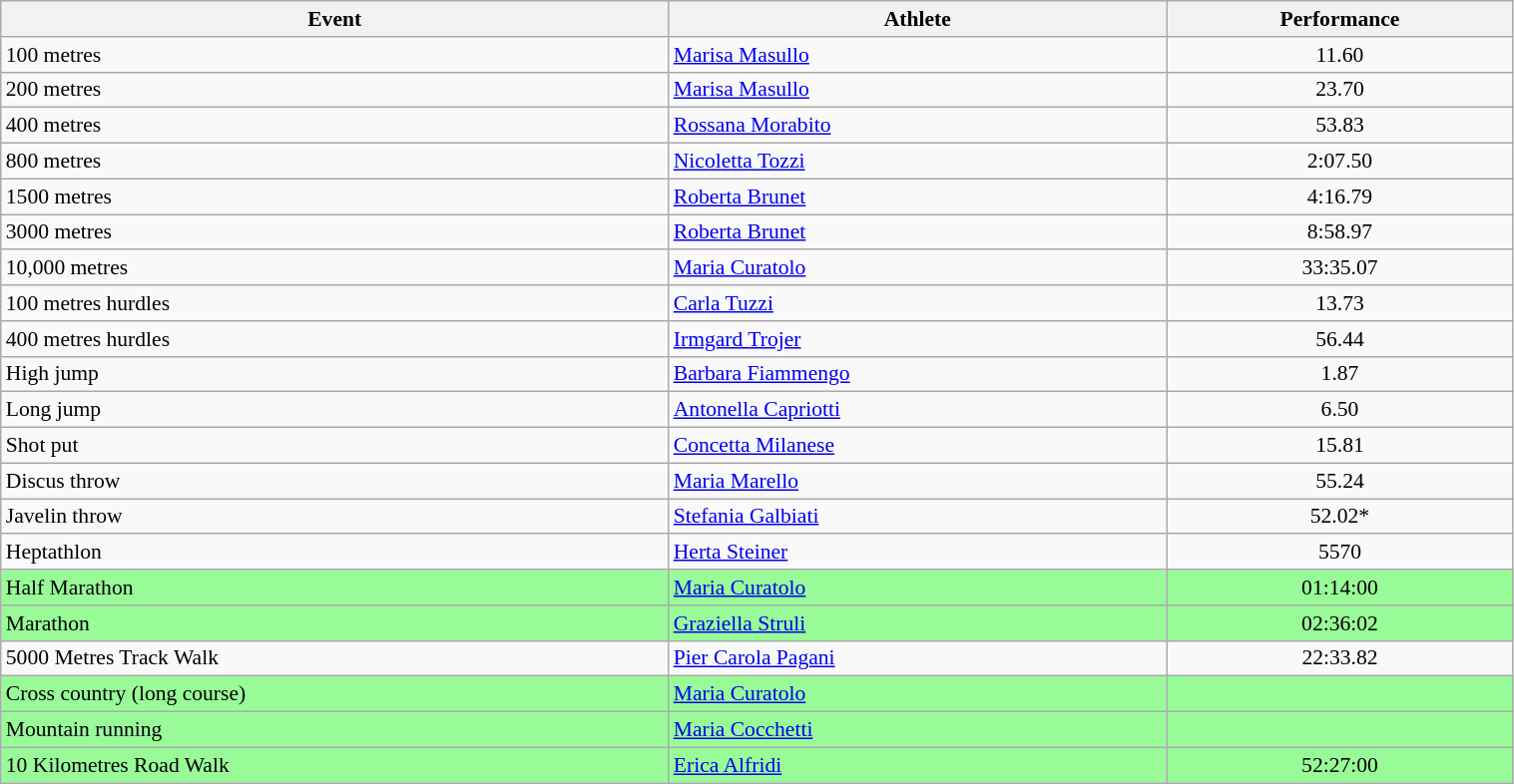<table class="wikitable" width=80% style="font-size:90%; text-align:left;">
<tr>
<th>Event</th>
<th>Athlete</th>
<th>Performance</th>
</tr>
<tr>
<td>100 metres</td>
<td><a href='#'>Marisa Masullo</a></td>
<td align=center>11.60</td>
</tr>
<tr>
<td>200 metres</td>
<td><a href='#'>Marisa Masullo</a></td>
<td align=center>23.70</td>
</tr>
<tr>
<td>400 metres</td>
<td><a href='#'>Rossana Morabito</a></td>
<td align=center>53.83</td>
</tr>
<tr>
<td>800 metres</td>
<td><a href='#'>Nicoletta Tozzi</a></td>
<td align=center>2:07.50</td>
</tr>
<tr>
<td>1500 metres</td>
<td><a href='#'>Roberta Brunet</a></td>
<td align=center>4:16.79</td>
</tr>
<tr>
<td>3000 metres</td>
<td><a href='#'>Roberta Brunet</a></td>
<td align=center>8:58.97</td>
</tr>
<tr>
<td>10,000 metres</td>
<td><a href='#'>Maria Curatolo</a></td>
<td align=center>33:35.07</td>
</tr>
<tr>
<td>100 metres hurdles</td>
<td><a href='#'>Carla Tuzzi</a></td>
<td align=center>13.73</td>
</tr>
<tr>
<td>400 metres hurdles</td>
<td><a href='#'>Irmgard Trojer</a></td>
<td align=center>56.44</td>
</tr>
<tr>
<td>High jump</td>
<td><a href='#'>Barbara Fiammengo</a></td>
<td align=center>1.87</td>
</tr>
<tr>
<td>Long jump</td>
<td><a href='#'>Antonella Capriotti</a></td>
<td align=center>6.50</td>
</tr>
<tr>
<td>Shot put</td>
<td><a href='#'>Concetta Milanese</a></td>
<td align=center>15.81</td>
</tr>
<tr>
<td>Discus throw</td>
<td><a href='#'>Maria Marello</a></td>
<td align=center>55.24</td>
</tr>
<tr>
<td>Javelin throw</td>
<td><a href='#'>Stefania Galbiati</a></td>
<td align=center>52.02*</td>
</tr>
<tr>
<td>Heptathlon</td>
<td><a href='#'>Herta Steiner</a></td>
<td align=center>5570</td>
</tr>
<tr bgcolor=palegreen>
<td>Half Marathon</td>
<td><a href='#'>Maria Curatolo</a></td>
<td align=center>01:14:00</td>
</tr>
<tr bgcolor=palegreen>
<td>Marathon</td>
<td><a href='#'>Graziella Struli</a></td>
<td align=center>02:36:02</td>
</tr>
<tr>
<td>5000 Metres Track Walk</td>
<td><a href='#'>Pier Carola Pagani</a></td>
<td align=center>22:33.82</td>
</tr>
<tr bgcolor=palegreen>
<td>Cross country (long course)</td>
<td><a href='#'>Maria Curatolo</a></td>
<td align=center></td>
</tr>
<tr bgcolor=palegreen>
<td>Mountain running</td>
<td><a href='#'>Maria Cocchetti</a></td>
<td align=center></td>
</tr>
<tr bgcolor=palegreen>
<td>10 Kilometres Road Walk</td>
<td><a href='#'>Erica Alfridi</a></td>
<td align=center>52:27:00</td>
</tr>
</table>
